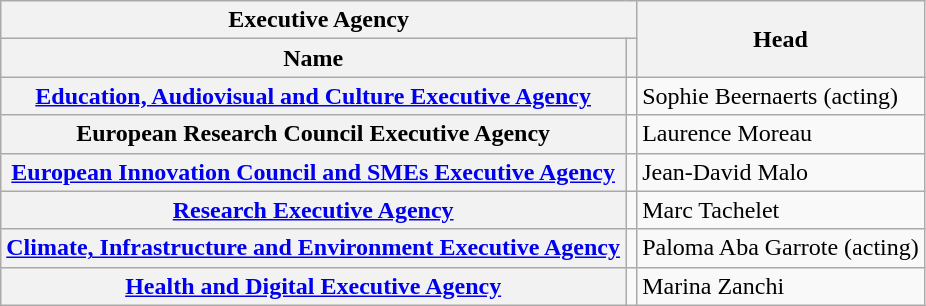<table class="wikitable sortable plainrowheaders">
<tr>
<th colspan="2" scope="col">Executive Agency</th>
<th rowspan="2" scope="col">Head</th>
</tr>
<tr>
<th scope="col">Name</th>
<th scope="col"></th>
</tr>
<tr>
<th scope="row"><a href='#'>Education, Audiovisual and Culture Executive Agency</a></th>
<td style="text-align: center;"><strong></strong></td>
<td>Sophie Beernaerts (acting)</td>
</tr>
<tr>
<th scope="row">European Research Council Executive Agency</th>
<td style="text-align: center;"><strong></strong></td>
<td>Laurence Moreau</td>
</tr>
<tr>
<th scope="row"><a href='#'>European Innovation Council and SMEs Executive Agency</a></th>
<td style="text-align: center;"><strong></strong></td>
<td>Jean-David Malo</td>
</tr>
<tr>
<th scope="row"><a href='#'>Research Executive Agency</a></th>
<td style="text-align: center;"><strong></strong></td>
<td>Marc Tachelet</td>
</tr>
<tr>
<th scope="row"><a href='#'>Climate, Infrastructure and Environment Executive Agency</a></th>
<td style="text-align: center;"><strong></strong></td>
<td>Paloma Aba Garrote (acting)</td>
</tr>
<tr>
<th scope="row"><a href='#'>Health and Digital Executive Agency</a></th>
<td style="text-align: center;"><strong></strong></td>
<td>Marina Zanchi</td>
</tr>
</table>
